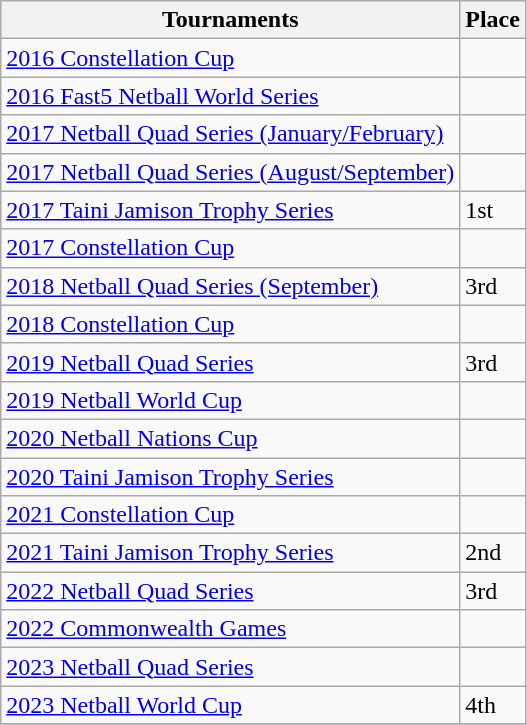<table class="wikitable collapsible">
<tr>
<th>Tournaments</th>
<th>Place</th>
</tr>
<tr>
<td><a href='#'>2016 Constellation Cup</a></td>
<td></td>
</tr>
<tr>
<td><a href='#'>2016 Fast5 Netball World Series</a></td>
<td></td>
</tr>
<tr>
<td><a href='#'>2017 Netball Quad Series (January/February)</a></td>
<td></td>
</tr>
<tr>
<td><a href='#'>2017 Netball Quad Series (August/September)</a></td>
<td></td>
</tr>
<tr>
<td><a href='#'>2017 Taini Jamison Trophy Series</a></td>
<td>1st</td>
</tr>
<tr>
<td><a href='#'>2017 Constellation Cup</a></td>
<td></td>
</tr>
<tr>
<td><a href='#'>2018 Netball Quad Series (September)</a></td>
<td>3rd</td>
</tr>
<tr>
<td><a href='#'>2018 Constellation Cup</a></td>
<td></td>
</tr>
<tr>
<td><a href='#'>2019 Netball Quad Series</a></td>
<td>3rd</td>
</tr>
<tr>
<td><a href='#'>2019 Netball World Cup</a></td>
<td></td>
</tr>
<tr>
<td><a href='#'>2020 Netball Nations Cup</a></td>
<td></td>
</tr>
<tr>
<td><a href='#'>2020 Taini Jamison Trophy Series</a></td>
<td></td>
</tr>
<tr>
<td><a href='#'>2021 Constellation Cup</a></td>
<td></td>
</tr>
<tr>
<td><a href='#'>2021 Taini Jamison Trophy Series</a></td>
<td>2nd</td>
</tr>
<tr>
<td><a href='#'>2022 Netball Quad Series</a></td>
<td>3rd</td>
</tr>
<tr>
<td><a href='#'>2022 Commonwealth Games</a></td>
<td></td>
</tr>
<tr>
<td><a href='#'>2023 Netball Quad Series</a></td>
<td></td>
</tr>
<tr>
<td><a href='#'>2023 Netball World Cup</a></td>
<td>4th</td>
</tr>
<tr>
</tr>
</table>
